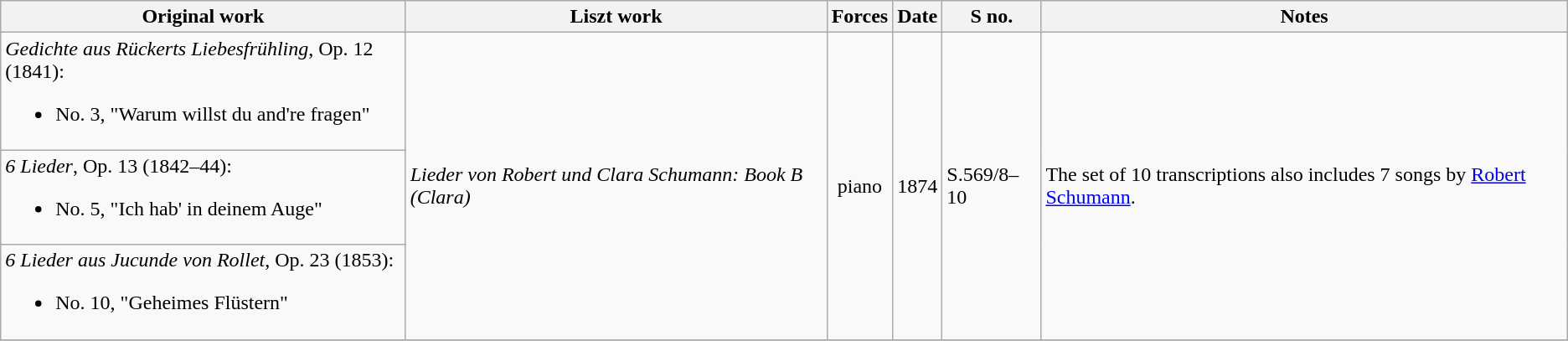<table class="wikitable">
<tr>
<th>Original work</th>
<th>Liszt work</th>
<th>Forces</th>
<th>Date</th>
<th>S no.</th>
<th>Notes</th>
</tr>
<tr>
<td><em>Gedichte aus Rückerts Liebesfrühling</em>, Op. 12 (1841):<br><ul><li>No. 3, "Warum willst du and're fragen"</li></ul></td>
<td rowspan=3><em>Lieder von Robert und Clara Schumann: Book B (Clara)</em></td>
<td rowspan=3 style="text-align: center">piano</td>
<td rowspan=3>1874</td>
<td rowspan=3>S.569/8–10</td>
<td rowspan=3>The set of 10 transcriptions also includes 7 songs by <a href='#'>Robert Schumann</a>.</td>
</tr>
<tr>
<td><em>6 Lieder</em>, Op. 13 (1842–44):<br><ul><li>No. 5, "Ich hab' in deinem Auge"</li></ul></td>
</tr>
<tr>
<td><em>6 Lieder aus Jucunde von Rollet</em>, Op. 23 (1853):<br><ul><li>No. 10, "Geheimes Flüstern"</li></ul></td>
</tr>
<tr>
</tr>
</table>
